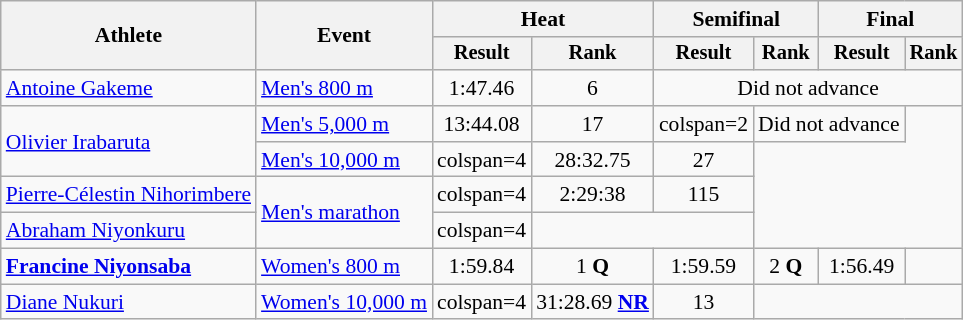<table class="wikitable" style="font-size:90%">
<tr>
<th rowspan="2">Athlete</th>
<th rowspan="2">Event</th>
<th colspan="2">Heat</th>
<th colspan="2">Semifinal</th>
<th colspan="2">Final</th>
</tr>
<tr style="font-size:95%">
<th>Result</th>
<th>Rank</th>
<th>Result</th>
<th>Rank</th>
<th>Result</th>
<th>Rank</th>
</tr>
<tr align=center>
<td align=left><a href='#'>Antoine Gakeme</a></td>
<td align=left><a href='#'>Men's 800 m</a></td>
<td>1:47.46</td>
<td>6</td>
<td colspan=4>Did not advance</td>
</tr>
<tr align=center>
<td align=left rowspan=2><a href='#'>Olivier Irabaruta</a></td>
<td align=left><a href='#'>Men's 5,000 m</a></td>
<td>13:44.08</td>
<td>17</td>
<td>colspan=2 </td>
<td colspan=2>Did not advance</td>
</tr>
<tr align=center>
<td align=left><a href='#'>Men's 10,000 m</a></td>
<td>colspan=4 </td>
<td>28:32.75</td>
<td>27</td>
</tr>
<tr align=center>
<td align=left><a href='#'>Pierre-Célestin Nihorimbere</a></td>
<td align=left rowspan=2><a href='#'>Men's marathon</a></td>
<td>colspan=4 </td>
<td>2:29:38</td>
<td>115</td>
</tr>
<tr align=center>
<td align=left><a href='#'>Abraham Niyonkuru</a></td>
<td>colspan=4 </td>
<td colspan=2></td>
</tr>
<tr align=center>
<td align=left><strong><a href='#'>Francine Niyonsaba</a></strong></td>
<td align=left><a href='#'>Women's 800 m</a></td>
<td>1:59.84</td>
<td>1 <strong>Q</strong></td>
<td>1:59.59</td>
<td>2 <strong>Q</strong></td>
<td>1:56.49</td>
<td></td>
</tr>
<tr align=center>
<td align=left><a href='#'>Diane Nukuri</a></td>
<td align=left><a href='#'>Women's 10,000 m</a></td>
<td>colspan=4 </td>
<td>31:28.69 <strong><a href='#'>NR</a></strong></td>
<td>13</td>
</tr>
</table>
